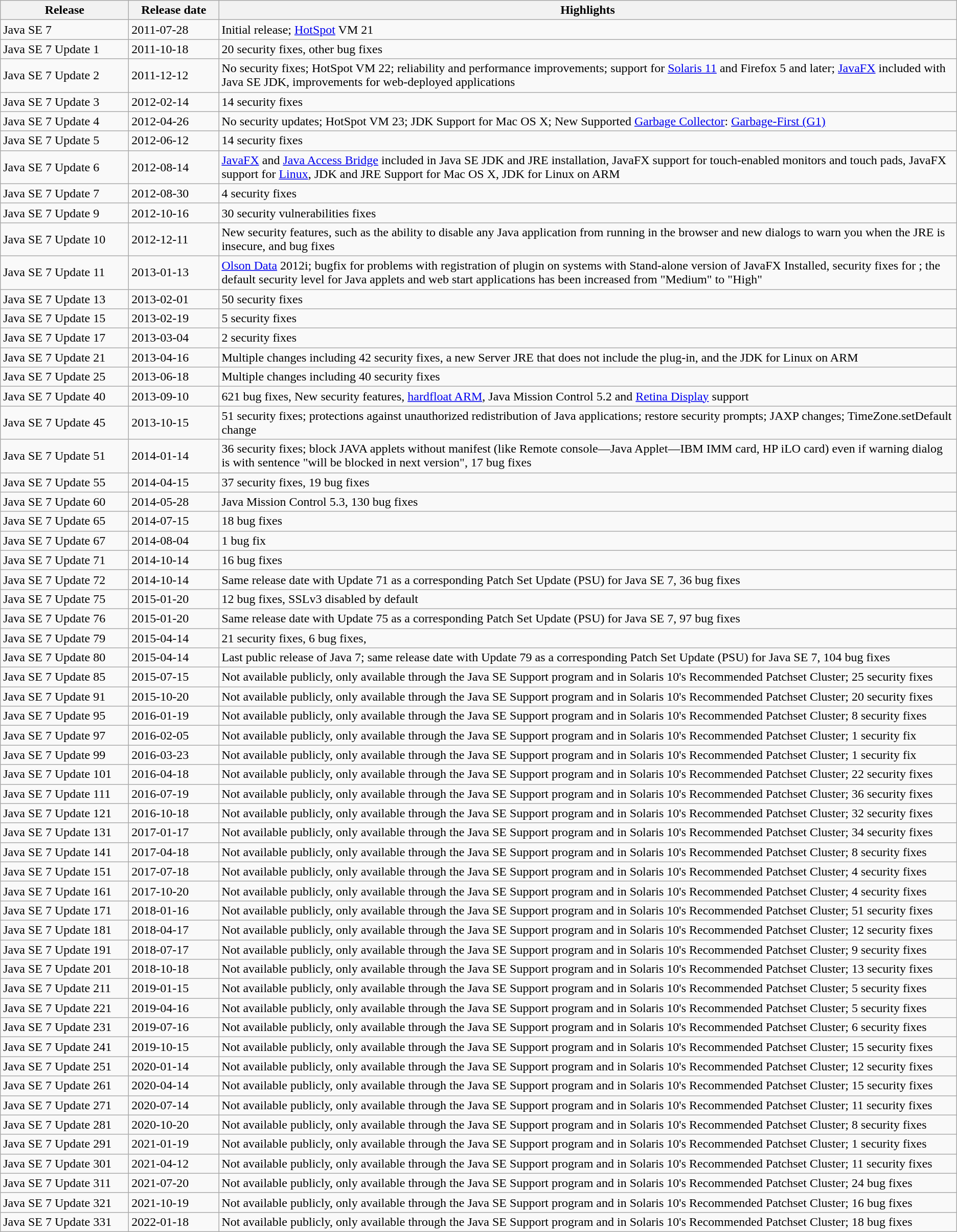<table class="wikitable mw-collapsible mw-collapsed">
<tr>
<th width=160>Release</th>
<th width=110>Release date</th>
<th>Highlights</th>
</tr>
<tr>
<td>Java SE 7</td>
<td>2011-07-28</td>
<td>Initial release; <a href='#'>HotSpot</a> VM 21</td>
</tr>
<tr>
<td>Java SE 7 Update 1</td>
<td>2011-10-18</td>
<td>20 security fixes, other bug fixes</td>
</tr>
<tr>
<td>Java SE 7 Update 2</td>
<td>2011-12-12</td>
<td>No security fixes; HotSpot VM 22; reliability and performance improvements; support for <a href='#'>Solaris 11</a> and Firefox 5 and later; <a href='#'>JavaFX</a> included with Java SE JDK, improvements for web-deployed applications</td>
</tr>
<tr>
<td>Java SE 7 Update 3</td>
<td style="white-space:nowrap">2012-02-14</td>
<td>14 security fixes</td>
</tr>
<tr>
<td>Java SE 7 Update 4</td>
<td>2012-04-26</td>
<td>No security updates; HotSpot VM 23; JDK Support for Mac OS X; New Supported <a href='#'>Garbage Collector</a>: <a href='#'>Garbage-First (G1)</a></td>
</tr>
<tr>
<td>Java SE 7 Update 5</td>
<td>2012-06-12</td>
<td>14 security fixes</td>
</tr>
<tr>
<td>Java SE 7 Update 6</td>
<td>2012-08-14</td>
<td><a href='#'>JavaFX</a> and <a href='#'>Java Access Bridge</a> included in Java SE JDK and JRE installation, JavaFX support for touch-enabled monitors and touch pads, JavaFX support for <a href='#'>Linux</a>, JDK and JRE Support for Mac OS X, JDK for Linux on ARM</td>
</tr>
<tr>
<td>Java SE 7 Update 7</td>
<td>2012-08-30</td>
<td>4 security fixes</td>
</tr>
<tr>
<td>Java SE 7 Update 9</td>
<td>2012-10-16</td>
<td>30 security vulnerabilities fixes</td>
</tr>
<tr>
<td>Java SE 7 Update 10</td>
<td>2012-12-11</td>
<td>New security features, such as the ability to disable any Java application from running in the browser and new dialogs to warn you when the JRE is insecure, and bug fixes</td>
</tr>
<tr>
<td>Java SE 7 Update 11</td>
<td>2013-01-13</td>
<td><a href='#'>Olson Data</a> 2012i; bugfix for problems with registration of plugin on systems with Stand-alone version of JavaFX Installed, security fixes for ; the default security level for Java applets and web start applications has been increased from "Medium" to "High"</td>
</tr>
<tr>
<td>Java SE 7 Update 13 </td>
<td>2013-02-01</td>
<td>50 security fixes</td>
</tr>
<tr>
<td>Java SE 7 Update 15</td>
<td>2013-02-19</td>
<td>5 security fixes</td>
</tr>
<tr>
<td>Java SE 7 Update 17</td>
<td>2013-03-04</td>
<td>2 security fixes</td>
</tr>
<tr>
<td>Java SE 7 Update 21</td>
<td>2013-04-16</td>
<td>Multiple changes including 42 security fixes, a new Server JRE that does not include the plug-in, and the JDK for Linux on ARM</td>
</tr>
<tr>
<td>Java SE 7 Update 25</td>
<td>2013-06-18</td>
<td>Multiple changes including 40 security fixes</td>
</tr>
<tr>
<td>Java SE 7 Update 40</td>
<td>2013-09-10</td>
<td>621 bug fixes, New security features, <a href='#'>hardfloat ARM</a>, Java Mission Control 5.2 and <a href='#'>Retina Display</a> support</td>
</tr>
<tr>
<td>Java SE 7 Update 45</td>
<td>2013-10-15</td>
<td>51 security fixes; protections against unauthorized redistribution of Java applications; restore security prompts; JAXP changes; TimeZone.setDefault change</td>
</tr>
<tr>
<td>Java SE 7 Update 51</td>
<td>2014-01-14</td>
<td>36 security fixes; block JAVA applets without manifest (like Remote console—Java Applet—IBM IMM card, HP iLO card) even if warning dialog is with sentence "will be blocked in next version", 17 bug fixes</td>
</tr>
<tr>
<td>Java SE 7 Update 55</td>
<td>2014-04-15</td>
<td>37 security fixes, 19 bug fixes</td>
</tr>
<tr>
<td>Java SE 7 Update 60</td>
<td>2014-05-28</td>
<td>Java Mission Control 5.3, 130 bug fixes</td>
</tr>
<tr>
<td>Java SE 7 Update 65</td>
<td>2014-07-15</td>
<td>18 bug fixes</td>
</tr>
<tr>
<td>Java SE 7 Update 67</td>
<td>2014-08-04</td>
<td>1 bug fix</td>
</tr>
<tr>
<td>Java SE 7 Update 71</td>
<td>2014-10-14</td>
<td>16 bug fixes</td>
</tr>
<tr>
<td>Java SE 7 Update 72</td>
<td>2014-10-14</td>
<td>Same release date with Update 71 as a corresponding Patch Set Update (PSU) for Java SE 7, 36 bug fixes</td>
</tr>
<tr>
<td>Java SE 7 Update 75</td>
<td>2015-01-20</td>
<td>12 bug fixes, SSLv3 disabled by default</td>
</tr>
<tr>
<td>Java SE 7 Update 76</td>
<td>2015-01-20</td>
<td>Same release date with Update 75 as a corresponding Patch Set Update (PSU) for Java SE 7, 97 bug fixes</td>
</tr>
<tr>
<td>Java SE 7 Update 79</td>
<td>2015-04-14</td>
<td>21 security fixes, 6 bug fixes,</td>
</tr>
<tr>
<td>Java SE 7 Update 80</td>
<td>2015-04-14</td>
<td>Last public release of Java 7; same release date with Update 79 as a corresponding Patch Set Update (PSU) for Java SE 7, 104 bug fixes</td>
</tr>
<tr>
<td>Java SE 7 Update 85</td>
<td>2015-07-15</td>
<td>Not available publicly, only available through the Java SE Support program and in Solaris 10's Recommended Patchset Cluster; 25 security fixes</td>
</tr>
<tr>
<td>Java SE 7 Update 91</td>
<td>2015-10-20</td>
<td>Not available publicly, only available through the Java SE Support program and in Solaris 10's Recommended Patchset Cluster; 20 security fixes</td>
</tr>
<tr>
<td>Java SE 7 Update 95</td>
<td>2016-01-19</td>
<td>Not available publicly, only available through the Java SE Support program and in Solaris 10's Recommended Patchset Cluster; 8 security fixes</td>
</tr>
<tr>
<td>Java SE 7 Update 97</td>
<td>2016-02-05</td>
<td>Not available publicly, only available through the Java SE Support program and in Solaris 10's Recommended Patchset Cluster; 1 security fix</td>
</tr>
<tr>
<td>Java SE 7 Update 99</td>
<td>2016-03-23</td>
<td>Not available publicly, only available through the Java SE Support program and in Solaris 10's Recommended Patchset Cluster; 1 security fix</td>
</tr>
<tr>
<td>Java SE 7 Update 101</td>
<td>2016-04-18</td>
<td>Not available publicly, only available through the Java SE Support program and in Solaris 10's Recommended Patchset Cluster; 22 security fixes</td>
</tr>
<tr>
<td>Java SE 7 Update 111</td>
<td>2016-07-19</td>
<td>Not available publicly, only available through the Java SE Support program and in Solaris 10's Recommended Patchset Cluster; 36 security fixes</td>
</tr>
<tr>
<td>Java SE 7 Update 121</td>
<td>2016-10-18</td>
<td>Not available publicly, only available through the Java SE Support program and in Solaris 10's Recommended Patchset Cluster; 32 security fixes</td>
</tr>
<tr>
<td>Java SE 7 Update 131</td>
<td>2017-01-17</td>
<td>Not available publicly, only available through the Java SE Support program and in Solaris 10's Recommended Patchset Cluster; 34 security fixes</td>
</tr>
<tr>
<td>Java SE 7 Update 141</td>
<td>2017-04-18</td>
<td>Not available publicly, only available through the Java SE Support program and in Solaris 10's Recommended Patchset Cluster; 8 security fixes</td>
</tr>
<tr>
<td>Java SE 7 Update 151</td>
<td>2017-07-18</td>
<td>Not available publicly, only available through the Java SE Support program and in Solaris 10's Recommended Patchset Cluster; 4 security fixes</td>
</tr>
<tr>
<td>Java SE 7 Update 161</td>
<td>2017-10-20</td>
<td>Not available publicly, only available through the Java SE Support program and in Solaris 10's Recommended Patchset Cluster; 4 security fixes</td>
</tr>
<tr>
<td>Java SE 7 Update 171</td>
<td>2018-01-16</td>
<td>Not available publicly, only available through the Java SE Support program and in Solaris 10's Recommended Patchset Cluster; 51 security fixes</td>
</tr>
<tr>
<td>Java SE 7 Update 181</td>
<td>2018-04-17</td>
<td>Not available publicly, only available through the Java SE Support program and in Solaris 10's Recommended Patchset Cluster; 12 security fixes</td>
</tr>
<tr>
<td>Java SE 7 Update 191</td>
<td>2018-07-17</td>
<td>Not available publicly, only available through the Java SE Support program and in Solaris 10's Recommended Patchset Cluster; 9 security fixes</td>
</tr>
<tr>
<td>Java SE 7 Update 201</td>
<td>2018-10-18</td>
<td>Not available publicly, only available through the Java SE Support program and in Solaris 10's Recommended Patchset Cluster; 13 security fixes</td>
</tr>
<tr>
<td>Java SE 7 Update 211</td>
<td>2019-01-15</td>
<td>Not available publicly, only available through the Java SE Support program and in Solaris 10's Recommended Patchset Cluster; 5 security fixes</td>
</tr>
<tr>
<td>Java SE 7 Update 221</td>
<td>2019-04-16</td>
<td>Not available publicly, only available through the Java SE Support program and in Solaris 10's Recommended Patchset Cluster; 5 security fixes</td>
</tr>
<tr>
<td>Java SE 7 Update 231</td>
<td>2019-07-16</td>
<td>Not available publicly, only available through the Java SE Support program and in Solaris 10's Recommended Patchset Cluster; 6 security fixes</td>
</tr>
<tr>
<td>Java SE 7 Update 241</td>
<td>2019-10-15</td>
<td>Not available publicly, only available through the Java SE Support program and in Solaris 10's Recommended Patchset Cluster; 15 security fixes</td>
</tr>
<tr>
<td>Java SE 7 Update 251</td>
<td>2020-01-14</td>
<td>Not available publicly, only available through the Java SE Support program and in Solaris 10's Recommended Patchset Cluster; 12 security fixes</td>
</tr>
<tr>
<td>Java SE 7 Update 261</td>
<td>2020-04-14</td>
<td>Not available publicly, only available through the Java SE Support program and in Solaris 10's Recommended Patchset Cluster; 15 security fixes</td>
</tr>
<tr>
<td>Java SE 7 Update 271</td>
<td>2020-07-14</td>
<td>Not available publicly, only available through the Java SE Support program and in Solaris 10's Recommended Patchset Cluster; 11 security fixes</td>
</tr>
<tr>
<td>Java SE 7 Update 281</td>
<td>2020-10-20</td>
<td>Not available publicly, only available through the Java SE Support program and in Solaris 10's Recommended Patchset Cluster; 8 security fixes</td>
</tr>
<tr>
<td>Java SE 7 Update 291</td>
<td>2021-01-19</td>
<td>Not available publicly, only available through the Java SE Support program and in Solaris 10's Recommended Patchset Cluster; 1 security fixes</td>
</tr>
<tr>
<td>Java SE 7 Update 301</td>
<td>2021-04-12</td>
<td>Not available publicly, only available through the Java SE Support program and in Solaris 10's Recommended Patchset Cluster; 11 security fixes</td>
</tr>
<tr>
<td>Java SE 7 Update 311</td>
<td>2021-07-20</td>
<td>Not available publicly, only available through the Java SE Support program and in Solaris 10's Recommended Patchset Cluster; 24 bug fixes</td>
</tr>
<tr>
<td>Java SE 7 Update 321</td>
<td>2021-10-19</td>
<td>Not available publicly, only available through the Java SE Support program and in Solaris 10's Recommended Patchset Cluster; 16 bug fixes</td>
</tr>
<tr>
<td>Java SE 7 Update 331</td>
<td>2022-01-18</td>
<td>Not available publicly, only available through the Java SE Support program and in Solaris 10's Recommended Patchset Cluster; 18 bug fixes</td>
</tr>
</table>
